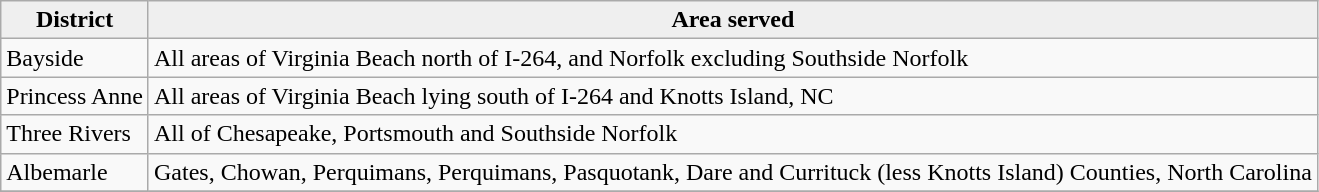<table class="wikitable">
<tr>
<th style="background:#efefef;">District</th>
<th style="background:#efefef;">Area served</th>
</tr>
<tr>
<td>Bayside</td>
<td>All areas of Virginia Beach north of I-264, and Norfolk excluding Southside Norfolk</td>
</tr>
<tr>
<td>Princess Anne</td>
<td>All areas of Virginia Beach lying south of I-264 and Knotts Island, NC</td>
</tr>
<tr>
<td>Three Rivers</td>
<td>All of Chesapeake, Portsmouth and Southside Norfolk</td>
</tr>
<tr>
<td>Albemarle</td>
<td>Gates, Chowan, Perquimans, Perquimans, Pasquotank, Dare and Currituck (less Knotts Island) Counties, North Carolina</td>
</tr>
<tr>
</tr>
</table>
